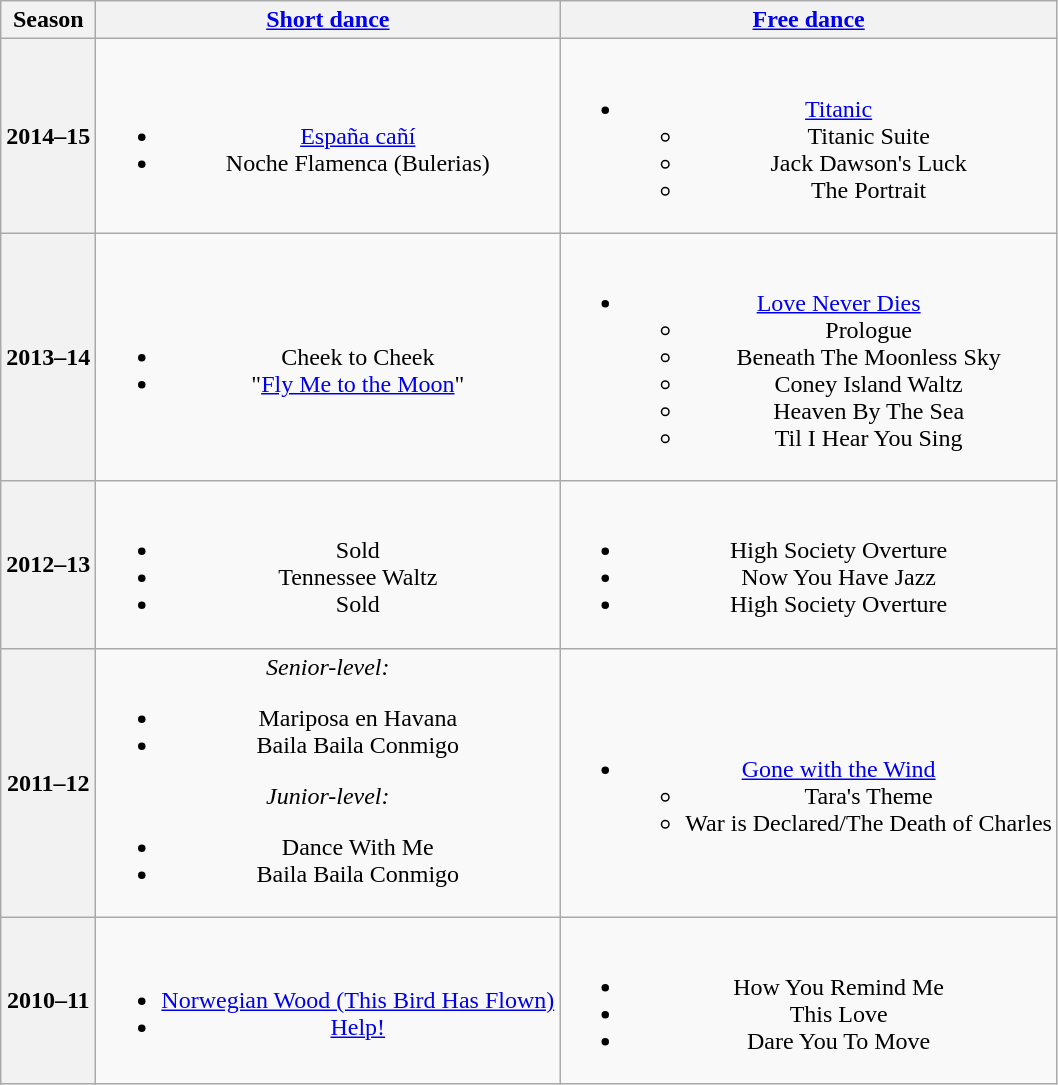<table class="wikitable" style="text-align:center">
<tr>
<th>Season</th>
<th><a href='#'>Short dance</a></th>
<th><a href='#'>Free dance</a></th>
</tr>
<tr>
<th>2014–15 <br> </th>
<td><br><ul><li><a href='#'>España cañí</a> <br></li><li>Noche Flamenca (Bulerias)</li></ul></td>
<td><br><ul><li><a href='#'>Titanic</a> <br><ul><li>Titanic Suite</li><li>Jack Dawson's Luck</li><li>The Portrait</li></ul></li></ul></td>
</tr>
<tr>
<th>2013–14 <br> </th>
<td><br><ul><li> Cheek to Cheek <br></li><li> "<a href='#'>Fly Me to the Moon</a>" <br></li></ul></td>
<td><br><ul><li><a href='#'>Love Never Dies</a> <br><ul><li>Prologue</li><li>Beneath The Moonless Sky</li><li>Coney Island Waltz</li><li>Heaven By The Sea</li><li>Til I Hear You Sing</li></ul></li></ul></td>
</tr>
<tr>
<th>2012–13 <br> </th>
<td><br><ul><li> Sold <br></li><li> Tennessee Waltz <br></li><li> Sold <br></li></ul></td>
<td><br><ul><li>High Society Overture</li><li>Now You Have Jazz <br></li><li>High Society Overture</li></ul></td>
</tr>
<tr>
<th>2011–12 <br> </th>
<td><em>Senior-level:</em><br><ul><li>Mariposa en Havana</li><li>Baila Baila Conmigo</li></ul><em>Junior-level:</em><ul><li>Dance With Me <br></li><li>Baila Baila Conmigo <br></li></ul></td>
<td><br><ul><li><a href='#'>Gone with the Wind</a> <br><ul><li>Tara's Theme</li><li>War is Declared/The Death of Charles</li></ul></li></ul></td>
</tr>
<tr>
<th>2010–11 <br> </th>
<td><br><ul><li> <a href='#'>Norwegian Wood (This Bird Has Flown)</a></li><li> <a href='#'>Help!</a> <br></li></ul></td>
<td><br><ul><li>How You Remind Me</li><li>This Love</li><li>Dare You To Move <br></li></ul></td>
</tr>
</table>
